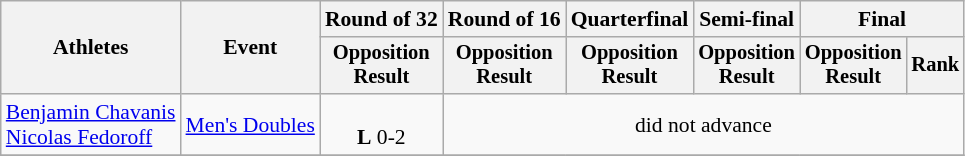<table class=wikitable style=font-size:90%;text-align:center>
<tr>
<th rowspan=2>Athletes</th>
<th rowspan=2>Event</th>
<th>Round of 32</th>
<th>Round of 16</th>
<th>Quarterfinal</th>
<th>Semi-final</th>
<th colspan=2>Final</th>
</tr>
<tr style=font-size:95%>
<th>Opposition<br>Result</th>
<th>Opposition<br>Result</th>
<th>Opposition<br>Result</th>
<th>Opposition<br>Result</th>
<th>Opposition<br>Result</th>
<th>Rank</th>
</tr>
<tr>
<td align=left><a href='#'>Benjamin Chavanis</a><br><a href='#'>Nicolas Fedoroff</a></td>
<td style="text-align:left;"><a href='#'>Men's Doubles</a></td>
<td> <br> <strong>L</strong> 0-2</td>
<td colspan=5>did not advance</td>
</tr>
<tr>
</tr>
</table>
